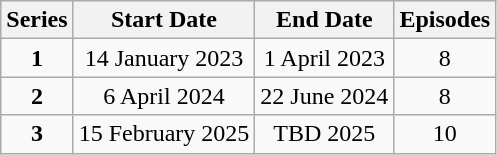<table class="wikitable" style="text-align:center;">
<tr>
<th>Series</th>
<th>Start Date</th>
<th>End Date</th>
<th>Episodes</th>
</tr>
<tr>
<td><strong>1</strong></td>
<td>14 January 2023</td>
<td>1 April 2023</td>
<td>8</td>
</tr>
<tr>
<td><strong>2</strong></td>
<td>6 April 2024</td>
<td>22 June 2024</td>
<td>8</td>
</tr>
<tr>
<td><strong>3</strong></td>
<td>15 February 2025</td>
<td>TBD 2025</td>
<td>10</td>
</tr>
</table>
